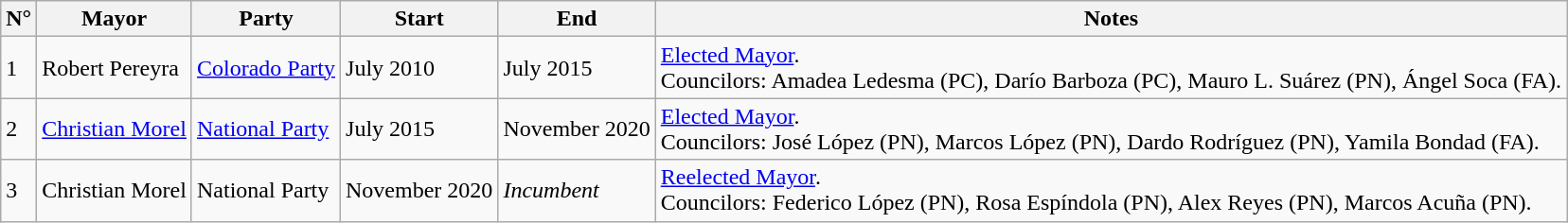<table class=wikitable>
<tr>
<th>N°</th>
<th>Mayor</th>
<th>Party</th>
<th>Start</th>
<th>End</th>
<th>Notes</th>
</tr>
<tr>
<td>1</td>
<td>Robert Pereyra</td>
<td><a href='#'>Colorado Party</a></td>
<td>July 2010</td>
<td>July 2015</td>
<td><a href='#'>Elected Mayor</a>.<br>Councilors: Amadea Ledesma (PC), Darío Barboza (PC), Mauro L. Suárez (PN), Ángel Soca (FA).</td>
</tr>
<tr>
<td>2</td>
<td><a href='#'>Christian Morel</a></td>
<td><a href='#'>National Party</a></td>
<td>July 2015</td>
<td>November 2020</td>
<td><a href='#'>Elected Mayor</a>.<br>Councilors: José López (PN), Marcos López (PN), Dardo Rodríguez (PN), Yamila Bondad (FA).</td>
</tr>
<tr>
<td>3</td>
<td>Christian Morel</td>
<td>National Party</td>
<td>November 2020</td>
<td><em>Incumbent</em></td>
<td><a href='#'>Reelected Mayor</a>.<br>Councilors: Federico López (PN), Rosa Espíndola (PN), Alex Reyes (PN), Marcos Acuña (PN).</td>
</tr>
</table>
